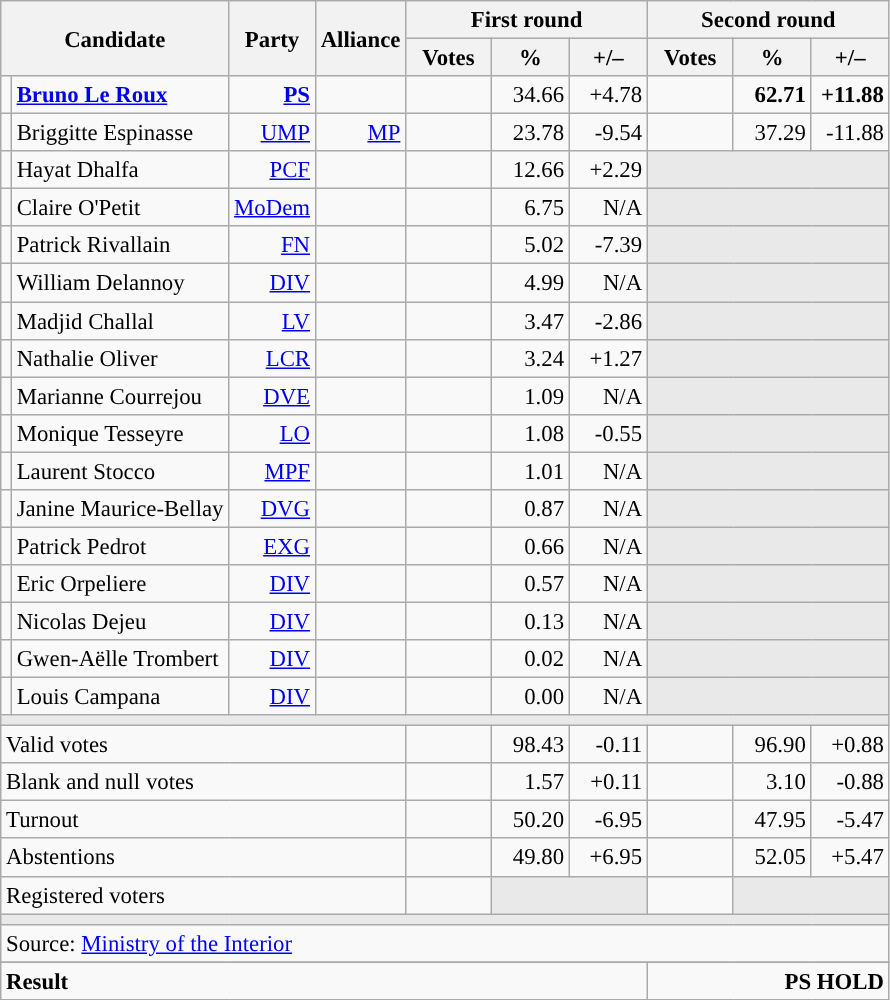<table class="wikitable" style="text-align:right;font-size:95%;">
<tr>
<th rowspan="2" colspan="2">Candidate</th>
<th rowspan="2">Party</th>
<th rowspan="2">Alliance</th>
<th colspan="3">First round</th>
<th colspan="3">Second round</th>
</tr>
<tr>
<th style="width:50px;">Votes</th>
<th style="width:45px;">%</th>
<th style="width:45px;">+/–</th>
<th style="width:50px;">Votes</th>
<th style="width:45px;">%</th>
<th style="width:45px;">+/–</th>
</tr>
<tr>
<td style="color:inherit;background:"></td>
<td style="text-align:left;"><strong><a href='#'>Bruno Le Roux</a></strong></td>
<td><a href='#'><strong>PS</strong></a> </td>
<td></td>
<td></td>
<td>34.66</td>
<td>+4.78</td>
<td><strong></strong></td>
<td><strong>62.71</strong></td>
<td><strong>+11.88</strong></td>
</tr>
<tr>
<td style="color:inherit;background:"></td>
<td style="text-align:left;">Briggitte Espinasse</td>
<td><a href='#'>UMP</a> </td>
<td><a href='#'>MP</a> </td>
<td></td>
<td>23.78</td>
<td>-9.54</td>
<td></td>
<td>37.29</td>
<td>-11.88</td>
</tr>
<tr>
<td style="color:inherit;background:"></td>
<td style="text-align:left;">Hayat Dhalfa</td>
<td><a href='#'>PCF</a></td>
<td></td>
<td></td>
<td>12.66</td>
<td>+2.29</td>
<td colspan="3" style="background:#E9E9E9;"></td>
</tr>
<tr>
<td style="color:inherit;background:"></td>
<td style="text-align:left;">Claire O'Petit</td>
<td><a href='#'>MoDem</a></td>
<td></td>
<td></td>
<td>6.75</td>
<td>N/A</td>
<td colspan="3" style="background:#E9E9E9;"></td>
</tr>
<tr>
<td style="color:inherit;background:"></td>
<td style="text-align:left;">Patrick Rivallain</td>
<td><a href='#'>FN</a></td>
<td></td>
<td></td>
<td>5.02</td>
<td>-7.39</td>
<td colspan="3" style="background:#E9E9E9;"></td>
</tr>
<tr>
<td style="color:inherit;background:"></td>
<td style="text-align:left;">William Delannoy</td>
<td><a href='#'>DIV</a></td>
<td></td>
<td></td>
<td>4.99</td>
<td>N/A</td>
<td colspan="3" style="background:#E9E9E9;"></td>
</tr>
<tr>
<td style="color:inherit;background:"></td>
<td style="text-align:left;">Madjid Challal</td>
<td><a href='#'>LV</a></td>
<td></td>
<td></td>
<td>3.47</td>
<td>-2.86</td>
<td colspan="3" style="background:#E9E9E9;"></td>
</tr>
<tr>
<td style="color:inherit;background:"></td>
<td style="text-align:left;">Nathalie Oliver</td>
<td><a href='#'>LCR</a></td>
<td></td>
<td></td>
<td>3.24</td>
<td>+1.27</td>
<td colspan="3" style="background:#E9E9E9;"></td>
</tr>
<tr>
<td style="color:inherit;background:"></td>
<td style="text-align:left;">Marianne Courrejou</td>
<td><a href='#'>DVE</a></td>
<td></td>
<td></td>
<td>1.09</td>
<td>N/A</td>
<td colspan="3" style="background:#E9E9E9;"></td>
</tr>
<tr>
<td style="color:inherit;background:"></td>
<td style="text-align:left;">Monique Tesseyre</td>
<td><a href='#'>LO</a></td>
<td></td>
<td></td>
<td>1.08</td>
<td>-0.55</td>
<td colspan="3" style="background:#E9E9E9;"></td>
</tr>
<tr>
<td style="color:inherit;background:"></td>
<td style="text-align:left;">Laurent Stocco</td>
<td><a href='#'>MPF</a></td>
<td></td>
<td></td>
<td>1.01</td>
<td>N/A</td>
<td colspan="3" style="background:#E9E9E9;"></td>
</tr>
<tr>
<td style="color:inherit;background:"></td>
<td style="text-align:left;">Janine Maurice-Bellay</td>
<td><a href='#'>DVG</a></td>
<td></td>
<td></td>
<td>0.87</td>
<td>N/A</td>
<td colspan="3" style="background:#E9E9E9;"></td>
</tr>
<tr>
<td style="color:inherit;background:"></td>
<td style="text-align:left;">Patrick Pedrot</td>
<td><a href='#'>EXG</a></td>
<td></td>
<td></td>
<td>0.66</td>
<td>N/A</td>
<td colspan="3" style="background:#E9E9E9;"></td>
</tr>
<tr>
<td style="color:inherit;background:"></td>
<td style="text-align:left;">Eric Orpeliere</td>
<td><a href='#'>DIV</a></td>
<td></td>
<td></td>
<td>0.57</td>
<td>N/A</td>
<td colspan="3" style="background:#E9E9E9;"></td>
</tr>
<tr>
<td style="color:inherit;background:"></td>
<td style="text-align:left;">Nicolas Dejeu</td>
<td><a href='#'>DIV</a></td>
<td></td>
<td></td>
<td>0.13</td>
<td>N/A</td>
<td colspan="3" style="background:#E9E9E9;"></td>
</tr>
<tr>
<td style="color:inherit;background:"></td>
<td style="text-align:left;">Gwen-Aëlle Trombert</td>
<td><a href='#'>DIV</a></td>
<td></td>
<td></td>
<td>0.02</td>
<td>N/A</td>
<td colspan="3" style="background:#E9E9E9;"></td>
</tr>
<tr>
<td style="color:inherit;background:"></td>
<td style="text-align:left;">Louis Campana</td>
<td><a href='#'>DIV</a></td>
<td></td>
<td></td>
<td>0.00</td>
<td>N/A</td>
<td colspan="3" style="background:#E9E9E9;"></td>
</tr>
<tr>
<td colspan="10" style="background:#E9E9E9;"></td>
</tr>
<tr>
<td colspan="4" style="text-align:left;">Valid votes</td>
<td></td>
<td>98.43</td>
<td>-0.11</td>
<td></td>
<td>96.90</td>
<td>+0.88</td>
</tr>
<tr>
<td colspan="4" style="text-align:left;">Blank and null votes</td>
<td></td>
<td>1.57</td>
<td>+0.11</td>
<td></td>
<td>3.10</td>
<td>-0.88</td>
</tr>
<tr>
<td colspan="4" style="text-align:left;">Turnout</td>
<td></td>
<td>50.20</td>
<td>-6.95</td>
<td></td>
<td>47.95</td>
<td>-5.47</td>
</tr>
<tr>
<td colspan="4" style="text-align:left;">Abstentions</td>
<td></td>
<td>49.80</td>
<td>+6.95</td>
<td></td>
<td>52.05</td>
<td>+5.47</td>
</tr>
<tr>
<td colspan="4" style="text-align:left;">Registered voters</td>
<td></td>
<td colspan="2" style="background:#E9E9E9;"></td>
<td></td>
<td colspan="2" style="background:#E9E9E9;"></td>
</tr>
<tr>
<td colspan="10" style="background:#E9E9E9;"></td>
</tr>
<tr>
<td colspan="10" style="text-align:left;">Source: <a href='#'>Ministry of the Interior</a></td>
</tr>
<tr>
</tr>
<tr style="font-weight:bold">
<td colspan="7" style="text-align:left;">Result</td>
<td colspan="7" style="background-color:">PS HOLD</td>
</tr>
</table>
